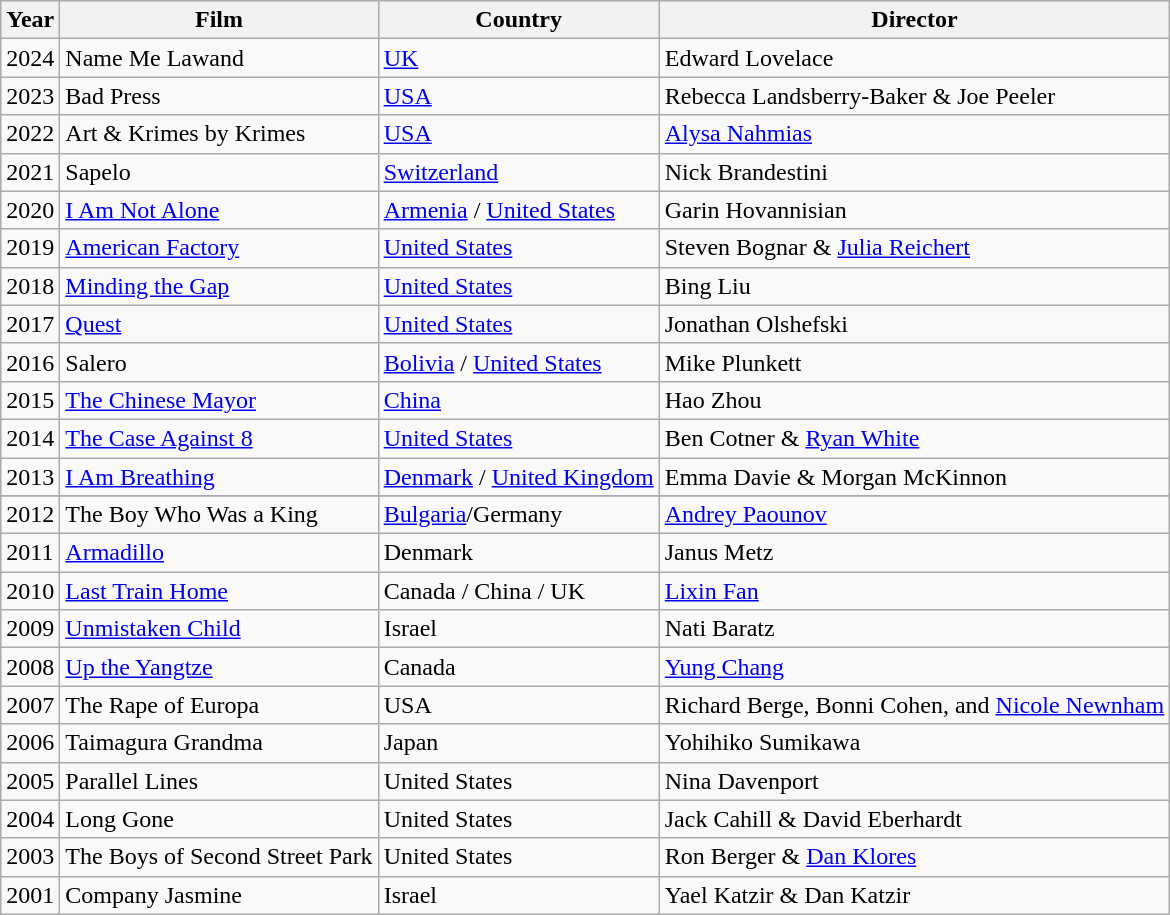<table class="wikitable">
<tr>
<th>Year</th>
<th><strong>Film</strong></th>
<th>Country</th>
<th>Director</th>
</tr>
<tr>
<td>2024</td>
<td>Name Me Lawand</td>
<td><a href='#'>UK</a></td>
<td>Edward Lovelace</td>
</tr>
<tr>
<td>2023</td>
<td>Bad Press</td>
<td><a href='#'>USA</a></td>
<td>Rebecca Landsberry-Baker & Joe Peeler</td>
</tr>
<tr>
<td>2022</td>
<td>Art & Krimes by Krimes</td>
<td><a href='#'>USA</a></td>
<td><a href='#'>Alysa Nahmias</a></td>
</tr>
<tr>
<td>2021</td>
<td>Sapelo</td>
<td><a href='#'>Switzerland</a></td>
<td>Nick Brandestini</td>
</tr>
<tr>
<td>2020</td>
<td><a href='#'>I Am Not Alone</a></td>
<td><a href='#'>Armenia</a> / <a href='#'>United States</a></td>
<td>Garin Hovannisian</td>
</tr>
<tr>
<td>2019</td>
<td><a href='#'>American Factory</a></td>
<td><a href='#'>United States</a></td>
<td>Steven Bognar & <a href='#'>Julia Reichert</a></td>
</tr>
<tr>
<td>2018</td>
<td><a href='#'>Minding the Gap</a></td>
<td><a href='#'>United States</a></td>
<td>Bing Liu</td>
</tr>
<tr>
<td>2017</td>
<td><a href='#'>Quest</a></td>
<td><a href='#'>United States</a></td>
<td>Jonathan Olshefski</td>
</tr>
<tr>
<td>2016</td>
<td>Salero</td>
<td><a href='#'>Bolivia</a> / <a href='#'>United States</a></td>
<td>Mike Plunkett</td>
</tr>
<tr>
<td>2015</td>
<td><a href='#'>The Chinese Mayor</a></td>
<td><a href='#'>China</a></td>
<td>Hao Zhou</td>
</tr>
<tr>
<td>2014</td>
<td><a href='#'>The Case Against 8</a></td>
<td><a href='#'>United States</a></td>
<td>Ben Cotner & <a href='#'>Ryan White</a></td>
</tr>
<tr>
<td>2013</td>
<td><a href='#'>I Am Breathing</a></td>
<td><a href='#'>Denmark</a> / <a href='#'>United Kingdom</a></td>
<td>Emma Davie & Morgan McKinnon</td>
</tr>
<tr>
</tr>
<tr>
<td>2012</td>
<td>The Boy Who Was a King</td>
<td><a href='#'>Bulgaria</a>/Germany</td>
<td><a href='#'>Andrey Paounov</a></td>
</tr>
<tr>
<td>2011</td>
<td><a href='#'>Armadillo</a></td>
<td>Denmark</td>
<td>Janus Metz</td>
</tr>
<tr>
<td>2010</td>
<td><a href='#'>Last Train Home</a></td>
<td>Canada / China / UK</td>
<td><a href='#'>Lixin Fan</a></td>
</tr>
<tr>
<td>2009</td>
<td><a href='#'>Unmistaken Child</a></td>
<td>Israel</td>
<td>Nati Baratz</td>
</tr>
<tr>
<td>2008</td>
<td><a href='#'>Up the Yangtze</a></td>
<td>Canada</td>
<td><a href='#'>Yung Chang</a></td>
</tr>
<tr>
<td>2007</td>
<td>The Rape of Europa</td>
<td>USA</td>
<td>Richard Berge, Bonni Cohen, and <a href='#'>Nicole Newnham</a></td>
</tr>
<tr>
<td>2006</td>
<td>Taimagura Grandma</td>
<td>Japan</td>
<td>Yohihiko Sumikawa</td>
</tr>
<tr>
<td>2005</td>
<td>Parallel Lines</td>
<td>United States</td>
<td>Nina Davenport</td>
</tr>
<tr>
<td>2004</td>
<td>Long Gone</td>
<td>United States</td>
<td>Jack Cahill & David Eberhardt</td>
</tr>
<tr>
<td>2003</td>
<td>The Boys of Second Street Park</td>
<td>United States</td>
<td>Ron Berger & <a href='#'>Dan Klores</a></td>
</tr>
<tr>
<td>2001</td>
<td>Company Jasmine</td>
<td>Israel</td>
<td>Yael Katzir & Dan Katzir</td>
</tr>
</table>
